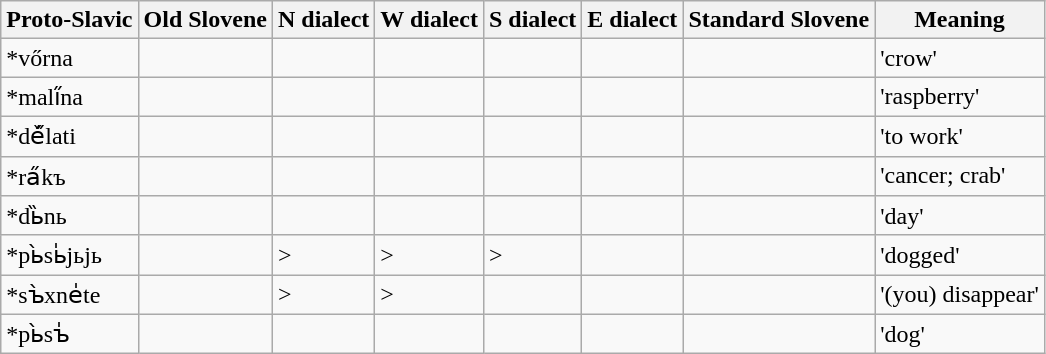<table class="wikitable">
<tr>
<th>Proto-Slavic</th>
<th>Old Slovene</th>
<th>N dialect</th>
<th>W dialect</th>
<th>S dialect</th>
<th>E dialect</th>
<th>Standard Slovene</th>
<th>Meaning</th>
</tr>
<tr>
<td>*vőrna</td>
<td></td>
<td></td>
<td></td>
<td></td>
<td></td>
<td></td>
<td>'crow'</td>
</tr>
<tr>
<td>*mali̋na</td>
<td></td>
<td></td>
<td></td>
<td></td>
<td></td>
<td></td>
<td>'raspberry'</td>
</tr>
<tr>
<td>*dě̋lati</td>
<td></td>
<td></td>
<td></td>
<td></td>
<td></td>
<td></td>
<td>'to work'</td>
</tr>
<tr>
<td>*ra̋kъ</td>
<td></td>
<td></td>
<td></td>
<td></td>
<td></td>
<td></td>
<td>'cancer; crab'</td>
</tr>
<tr>
<td>*dь̏nь</td>
<td></td>
<td></td>
<td></td>
<td></td>
<td></td>
<td></td>
<td>'day'</td>
</tr>
<tr>
<td>*pь̀sь̍jьjь</td>
<td></td>
<td> > </td>
<td> > </td>
<td> > </td>
<td></td>
<td></td>
<td>'dogged'</td>
</tr>
<tr>
<td>*sъ̀xne̍te</td>
<td></td>
<td> > </td>
<td> > </td>
<td></td>
<td></td>
<td></td>
<td>'(you) disappear'</td>
</tr>
<tr>
<td>*pь̀sъ̍</td>
<td></td>
<td></td>
<td></td>
<td></td>
<td></td>
<td></td>
<td>'dog'</td>
</tr>
</table>
